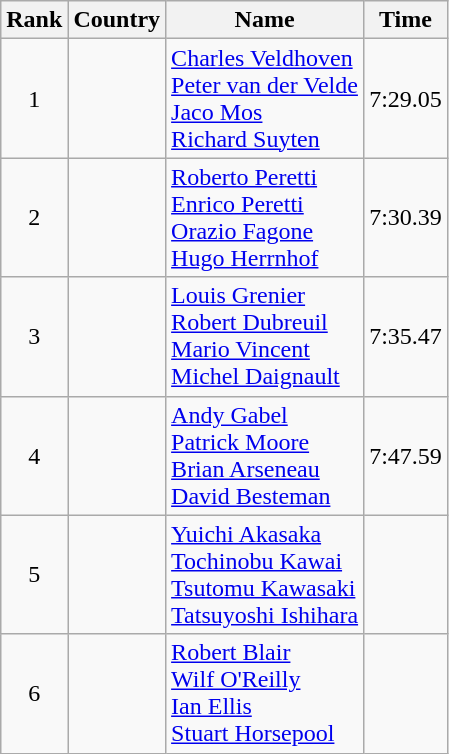<table class="wikitable" style="text-align:center">
<tr>
<th>Rank</th>
<th>Country</th>
<th>Name</th>
<th>Time</th>
</tr>
<tr>
<td>1</td>
<td align=left></td>
<td align=left><a href='#'>Charles Veldhoven</a> <br> <a href='#'>Peter van der Velde</a> <br> <a href='#'>Jaco Mos</a> <br> <a href='#'>Richard Suyten</a></td>
<td>7:29.05</td>
</tr>
<tr>
<td>2</td>
<td align=left></td>
<td align=left><a href='#'>Roberto Peretti</a> <br> <a href='#'>Enrico Peretti</a> <br> <a href='#'>Orazio Fagone</a> <br> <a href='#'>Hugo Herrnhof</a></td>
<td>7:30.39</td>
</tr>
<tr>
<td>3</td>
<td align=left></td>
<td align=left><a href='#'>Louis Grenier</a> <br> <a href='#'>Robert Dubreuil</a> <br> <a href='#'>Mario Vincent</a> <br> <a href='#'>Michel Daignault</a></td>
<td>7:35.47</td>
</tr>
<tr>
<td>4</td>
<td align=left></td>
<td align=left><a href='#'>Andy Gabel</a> <br> <a href='#'>Patrick Moore</a> <br> <a href='#'>Brian Arseneau</a> <br> <a href='#'>David Besteman</a></td>
<td>7:47.59</td>
</tr>
<tr>
<td>5</td>
<td align=left></td>
<td align=left><a href='#'>Yuichi Akasaka</a> <br> <a href='#'>Tochinobu Kawai</a> <br> <a href='#'>Tsutomu Kawasaki</a> <br> <a href='#'>Tatsuyoshi Ishihara</a></td>
<td></td>
</tr>
<tr>
<td>6</td>
<td align=left></td>
<td align=left><a href='#'>Robert Blair</a> <br> <a href='#'>Wilf O'Reilly</a> <br> <a href='#'>Ian Ellis</a> <br> <a href='#'>Stuart Horsepool</a></td>
<td></td>
</tr>
</table>
